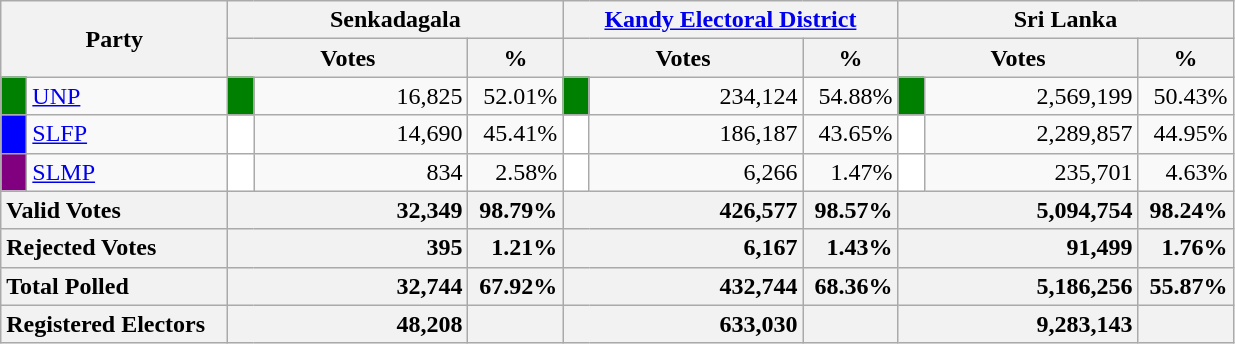<table class="wikitable">
<tr>
<th colspan="2" width="144px"rowspan="2">Party</th>
<th colspan="3" width="216px">Senkadagala</th>
<th colspan="3" width="216px"><a href='#'>Kandy Electoral District</a></th>
<th colspan="3" width="216px">Sri Lanka</th>
</tr>
<tr>
<th colspan="2" width="144px">Votes</th>
<th>%</th>
<th colspan="2" width="144px">Votes</th>
<th>%</th>
<th colspan="2" width="144px">Votes</th>
<th>%</th>
</tr>
<tr>
<td style="background-color:green;" width="10px"></td>
<td style="text-align:left;"><a href='#'>UNP</a></td>
<td style="background-color:green;" width="10px"></td>
<td style="text-align:right;">16,825</td>
<td style="text-align:right;">52.01%</td>
<td style="background-color:green;" width="10px"></td>
<td style="text-align:right;">234,124</td>
<td style="text-align:right;">54.88%</td>
<td style="background-color:green;" width="10px"></td>
<td style="text-align:right;">2,569,199</td>
<td style="text-align:right;">50.43%</td>
</tr>
<tr>
<td style="background-color:blue;" width="10px"></td>
<td style="text-align:left;"><a href='#'>SLFP</a></td>
<td style="background-color:white;" width="10px"></td>
<td style="text-align:right;">14,690</td>
<td style="text-align:right;">45.41%</td>
<td style="background-color:white;" width="10px"></td>
<td style="text-align:right;">186,187</td>
<td style="text-align:right;">43.65%</td>
<td style="background-color:white;" width="10px"></td>
<td style="text-align:right;">2,289,857</td>
<td style="text-align:right;">44.95%</td>
</tr>
<tr>
<td style="background-color:purple;" width="10px"></td>
<td style="text-align:left;"><a href='#'>SLMP</a></td>
<td style="background-color:white;" width="10px"></td>
<td style="text-align:right;">834</td>
<td style="text-align:right;">2.58%</td>
<td style="background-color:white;" width="10px"></td>
<td style="text-align:right;">6,266</td>
<td style="text-align:right;">1.47%</td>
<td style="background-color:white;" width="10px"></td>
<td style="text-align:right;">235,701</td>
<td style="text-align:right;">4.63%</td>
</tr>
<tr>
<th colspan="2" width="144px"style="text-align:left;">Valid Votes</th>
<th style="text-align:right;"colspan="2" width="144px">32,349</th>
<th style="text-align:right;">98.79%</th>
<th style="text-align:right;"colspan="2" width="144px">426,577</th>
<th style="text-align:right;">98.57%</th>
<th style="text-align:right;"colspan="2" width="144px">5,094,754</th>
<th style="text-align:right;">98.24%</th>
</tr>
<tr>
<th colspan="2" width="144px"style="text-align:left;">Rejected Votes</th>
<th style="text-align:right;"colspan="2" width="144px">395</th>
<th style="text-align:right;">1.21%</th>
<th style="text-align:right;"colspan="2" width="144px">6,167</th>
<th style="text-align:right;">1.43%</th>
<th style="text-align:right;"colspan="2" width="144px">91,499</th>
<th style="text-align:right;">1.76%</th>
</tr>
<tr>
<th colspan="2" width="144px"style="text-align:left;">Total Polled</th>
<th style="text-align:right;"colspan="2" width="144px">32,744</th>
<th style="text-align:right;">67.92%</th>
<th style="text-align:right;"colspan="2" width="144px">432,744</th>
<th style="text-align:right;">68.36%</th>
<th style="text-align:right;"colspan="2" width="144px">5,186,256</th>
<th style="text-align:right;">55.87%</th>
</tr>
<tr>
<th colspan="2" width="144px"style="text-align:left;">Registered Electors</th>
<th style="text-align:right;"colspan="2" width="144px">48,208</th>
<th></th>
<th style="text-align:right;"colspan="2" width="144px">633,030</th>
<th></th>
<th style="text-align:right;"colspan="2" width="144px">9,283,143</th>
<th></th>
</tr>
</table>
